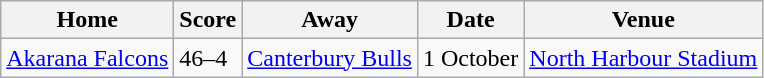<table class="wikitable">
<tr>
<th>Home</th>
<th>Score</th>
<th>Away</th>
<th>Date</th>
<th>Venue</th>
</tr>
<tr>
<td> <a href='#'>Akarana Falcons</a></td>
<td>46–4</td>
<td> <a href='#'>Canterbury Bulls</a></td>
<td>1 October</td>
<td><a href='#'>North Harbour Stadium</a></td>
</tr>
</table>
